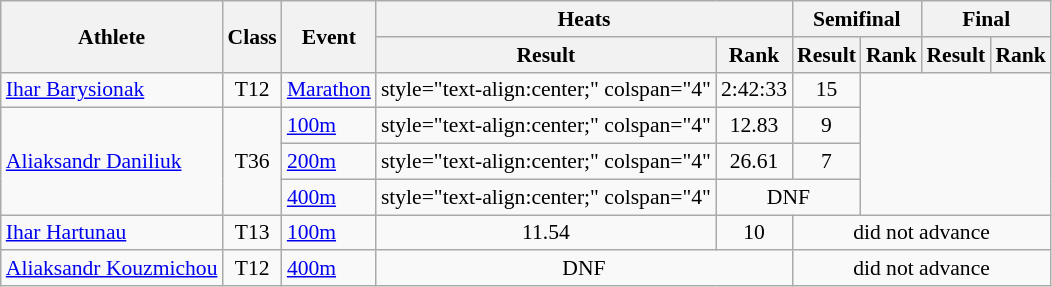<table class=wikitable style="font-size:90%">
<tr>
<th rowspan="2">Athlete</th>
<th rowspan="2">Class</th>
<th rowspan="2">Event</th>
<th colspan="2">Heats</th>
<th colspan="2">Semifinal</th>
<th colspan="2">Final</th>
</tr>
<tr>
<th>Result</th>
<th>Rank</th>
<th>Result</th>
<th>Rank</th>
<th>Result</th>
<th>Rank</th>
</tr>
<tr>
<td><a href='#'>Ihar Barysionak</a></td>
<td style="text-align:center;">T12</td>
<td><a href='#'>Marathon</a></td>
<td>style="text-align:center;" colspan="4" </td>
<td style="text-align:center;">2:42:33</td>
<td style="text-align:center;">15</td>
</tr>
<tr>
<td rowspan="3"><a href='#'>Aliaksandr Daniliuk</a></td>
<td rowspan="3" style="text-align:center;">T36</td>
<td><a href='#'>100m</a></td>
<td>style="text-align:center;" colspan="4" </td>
<td style="text-align:center;">12.83</td>
<td style="text-align:center;">9</td>
</tr>
<tr>
<td><a href='#'>200m</a></td>
<td>style="text-align:center;" colspan="4" </td>
<td style="text-align:center;">26.61</td>
<td style="text-align:center;">7</td>
</tr>
<tr>
<td><a href='#'>400m</a></td>
<td>style="text-align:center;" colspan="4" </td>
<td style="text-align:center;" colspan="2">DNF</td>
</tr>
<tr>
<td><a href='#'>Ihar Hartunau</a></td>
<td style="text-align:center;">T13</td>
<td><a href='#'>100m</a></td>
<td style="text-align:center;">11.54</td>
<td style="text-align:center;">10</td>
<td style="text-align:center;" colspan="4">did not advance</td>
</tr>
<tr>
<td><a href='#'>Aliaksandr Kouzmichou</a></td>
<td style="text-align:center;">T12</td>
<td><a href='#'>400m</a></td>
<td style="text-align:center;" colspan="2">DNF</td>
<td style="text-align:center;" colspan="4">did not advance</td>
</tr>
</table>
